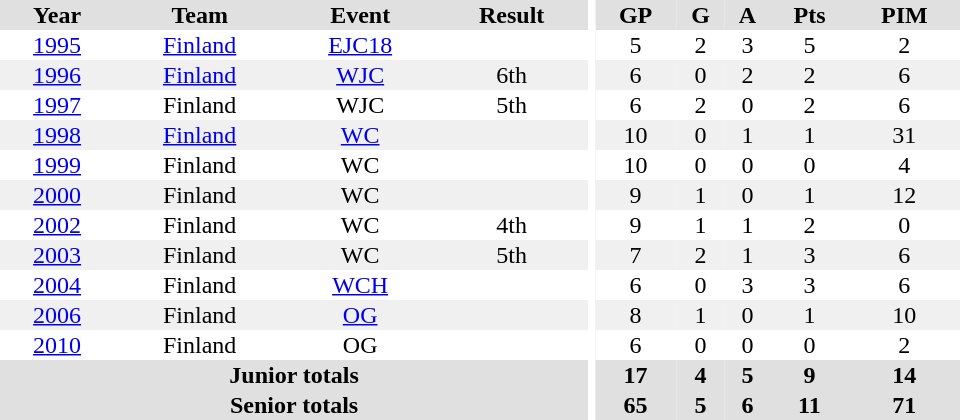<table border="0" cellpadding="1" cellspacing="0" ID="Table3" style="text-align:center; width:40em">
<tr ALIGN="center" bgcolor="#e0e0e0">
<th>Year</th>
<th>Team</th>
<th>Event</th>
<th>Result</th>
<th rowspan="99" bgcolor="#ffffff"></th>
<th>GP</th>
<th>G</th>
<th>A</th>
<th>Pts</th>
<th>PIM</th>
</tr>
<tr>
<td><a href='#'>1995</a></td>
<td><a href='#'>Finland</a></td>
<td><a href='#'>EJC18</a></td>
<td></td>
<td>5</td>
<td>2</td>
<td>3</td>
<td>5</td>
<td>2</td>
</tr>
<tr bgcolor="#f0f0f0">
<td><a href='#'>1996</a></td>
<td><a href='#'>Finland</a></td>
<td><a href='#'>WJC</a></td>
<td>6th</td>
<td>6</td>
<td>0</td>
<td>2</td>
<td>2</td>
<td>6</td>
</tr>
<tr>
<td><a href='#'>1997</a></td>
<td>Finland</td>
<td>WJC</td>
<td>5th</td>
<td>6</td>
<td>2</td>
<td>0</td>
<td>2</td>
<td>6</td>
</tr>
<tr bgcolor="#f0f0f0">
<td><a href='#'>1998</a></td>
<td><a href='#'>Finland</a></td>
<td><a href='#'>WC</a></td>
<td></td>
<td>10</td>
<td>0</td>
<td>1</td>
<td>1</td>
<td>31</td>
</tr>
<tr>
<td><a href='#'>1999</a></td>
<td>Finland</td>
<td>WC</td>
<td></td>
<td>10</td>
<td>0</td>
<td>0</td>
<td>0</td>
<td>4</td>
</tr>
<tr bgcolor="#f0f0f0">
<td><a href='#'>2000</a></td>
<td>Finland</td>
<td>WC</td>
<td></td>
<td>9</td>
<td>1</td>
<td>0</td>
<td>1</td>
<td>12</td>
</tr>
<tr>
<td><a href='#'>2002</a></td>
<td>Finland</td>
<td>WC</td>
<td>4th</td>
<td>9</td>
<td>1</td>
<td>1</td>
<td>2</td>
<td>0</td>
</tr>
<tr bgcolor="#f0f0f0">
<td><a href='#'>2003</a></td>
<td>Finland</td>
<td>WC</td>
<td>5th</td>
<td>7</td>
<td>2</td>
<td>1</td>
<td>3</td>
<td>6</td>
</tr>
<tr>
<td><a href='#'>2004</a></td>
<td>Finland</td>
<td><a href='#'>WCH</a></td>
<td></td>
<td>6</td>
<td>0</td>
<td>3</td>
<td>3</td>
<td>6</td>
</tr>
<tr bgcolor="#f0f0f0">
<td><a href='#'>2006</a></td>
<td>Finland</td>
<td><a href='#'>OG</a></td>
<td></td>
<td>8</td>
<td>1</td>
<td>0</td>
<td>1</td>
<td>10</td>
</tr>
<tr>
<td><a href='#'>2010</a></td>
<td>Finland</td>
<td>OG</td>
<td></td>
<td>6</td>
<td>0</td>
<td>0</td>
<td>0</td>
<td>2</td>
</tr>
<tr bgcolor="#e0e0e0">
<th colspan="4">Junior totals</th>
<th>17</th>
<th>4</th>
<th>5</th>
<th>9</th>
<th>14</th>
</tr>
<tr bgcolor="#e0e0e0">
<th colspan="4">Senior totals</th>
<th>65</th>
<th>5</th>
<th>6</th>
<th>11</th>
<th>71</th>
</tr>
</table>
